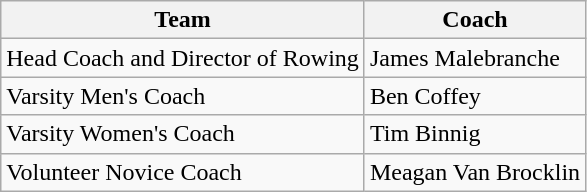<table class="wikitable">
<tr>
<th>Team</th>
<th>Coach</th>
</tr>
<tr>
<td>Head Coach and Director of Rowing</td>
<td>James Malebranche</td>
</tr>
<tr>
<td>Varsity Men's Coach</td>
<td>Ben Coffey</td>
</tr>
<tr>
<td>Varsity Women's Coach</td>
<td>Tim Binnig</td>
</tr>
<tr>
<td>Volunteer Novice Coach</td>
<td>Meagan Van Brocklin</td>
</tr>
</table>
